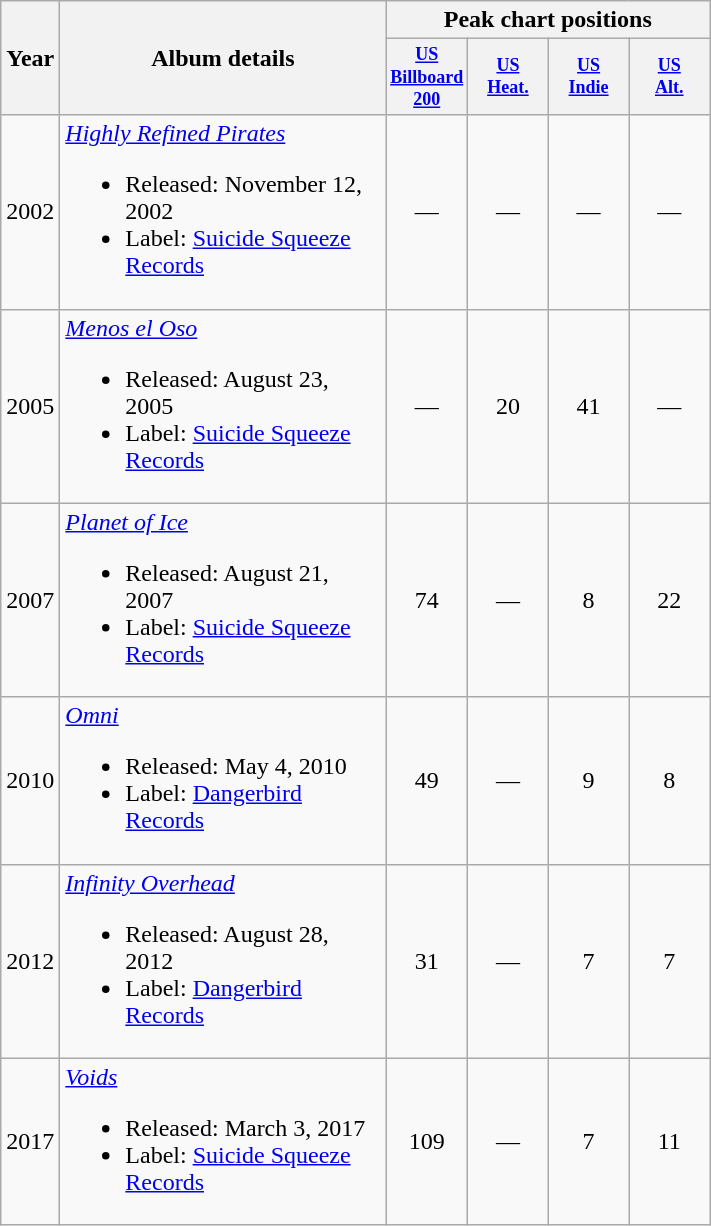<table class="wikitable" style="text-align:left;">
<tr>
<th rowspan="2">Year</th>
<th rowspan="2" style="width:210px;">Album details</th>
<th colspan="4">Peak chart positions</th>
</tr>
<tr>
<th style="width:4em;font-size:75%"><a href='#'>US Billboard<br>200</a><br></th>
<th style="width:4em;font-size:75%"><a href='#'>US<br>Heat.</a><br></th>
<th style="width:4em;font-size:75%"><a href='#'>US<br>Indie</a><br></th>
<th style="width:4em;font-size:75%"><a href='#'>US<br> Alt.</a><br></th>
</tr>
<tr>
<td>2002</td>
<td><em><a href='#'>Highly Refined Pirates</a></em><br><ul><li>Released: November 12, 2002</li><li>Label: <a href='#'>Suicide Squeeze Records</a></li></ul></td>
<td style="text-align:center;">—</td>
<td style="text-align:center;">—</td>
<td style="text-align:center;">—</td>
<td style="text-align:center;">—</td>
</tr>
<tr>
<td>2005</td>
<td><em><a href='#'>Menos el Oso</a></em><br><ul><li>Released: August 23, 2005</li><li>Label: <a href='#'>Suicide Squeeze Records</a></li></ul></td>
<td style="text-align:center;">—</td>
<td style="text-align:center;">20</td>
<td style="text-align:center;">41</td>
<td style="text-align:center;">—</td>
</tr>
<tr>
<td>2007</td>
<td><em><a href='#'>Planet of Ice</a></em><br><ul><li>Released: August 21, 2007</li><li>Label: <a href='#'>Suicide Squeeze Records</a></li></ul></td>
<td style="text-align:center;">74</td>
<td style="text-align:center;">—</td>
<td style="text-align:center;">8</td>
<td style="text-align:center;">22</td>
</tr>
<tr>
<td>2010</td>
<td><em><a href='#'>Omni</a></em><br><ul><li>Released: May 4, 2010</li><li>Label: <a href='#'>Dangerbird Records</a></li></ul></td>
<td style="text-align:center;">49</td>
<td style="text-align:center;">—</td>
<td style="text-align:center;">9</td>
<td style="text-align:center;">8</td>
</tr>
<tr>
<td>2012</td>
<td><em><a href='#'>Infinity Overhead</a></em><br><ul><li>Released: August 28, 2012</li><li>Label: <a href='#'>Dangerbird Records</a></li></ul></td>
<td style="text-align:center;">31</td>
<td style="text-align:center;">—</td>
<td style="text-align:center;">7</td>
<td style="text-align:center;">7</td>
</tr>
<tr>
<td>2017</td>
<td><em><a href='#'>Voids</a></em><br><ul><li>Released: March 3, 2017</li><li>Label: <a href='#'>Suicide Squeeze Records</a></li></ul></td>
<td style="text-align:center;">109</td>
<td style="text-align:center;">—</td>
<td style="text-align:center;">7</td>
<td style="text-align:center;">11</td>
</tr>
</table>
